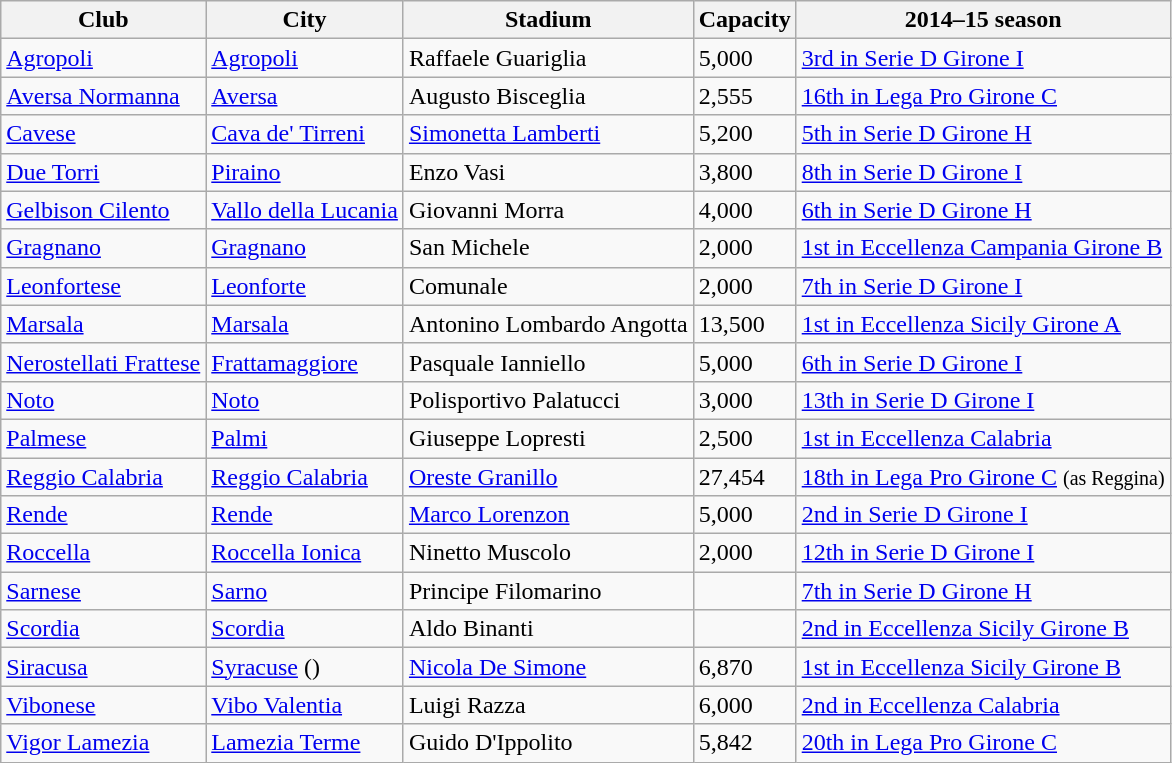<table class="wikitable sortable">
<tr>
<th>Club</th>
<th>City</th>
<th>Stadium</th>
<th>Capacity</th>
<th>2014–15 season</th>
</tr>
<tr>
<td><a href='#'>Agropoli</a></td>
<td><a href='#'>Agropoli</a></td>
<td>Raffaele Guariglia</td>
<td>5,000</td>
<td><a href='#'>3rd in Serie D Girone I</a></td>
</tr>
<tr>
<td><a href='#'>Aversa Normanna</a></td>
<td><a href='#'>Aversa</a></td>
<td>Augusto Bisceglia</td>
<td>2,555</td>
<td><a href='#'>16th in Lega Pro Girone C</a></td>
</tr>
<tr>
<td><a href='#'>Cavese</a></td>
<td><a href='#'>Cava de' Tirreni</a></td>
<td><a href='#'>Simonetta Lamberti</a></td>
<td>5,200</td>
<td><a href='#'>5th in Serie D Girone H</a></td>
</tr>
<tr>
<td><a href='#'>Due Torri</a></td>
<td><a href='#'>Piraino</a></td>
<td>Enzo Vasi</td>
<td>3,800</td>
<td><a href='#'>8th in Serie D Girone I</a></td>
</tr>
<tr>
<td><a href='#'>Gelbison Cilento</a></td>
<td><a href='#'>Vallo della Lucania</a></td>
<td>Giovanni Morra</td>
<td>4,000</td>
<td><a href='#'>6th in Serie D Girone H</a></td>
</tr>
<tr>
<td><a href='#'>Gragnano</a></td>
<td><a href='#'>Gragnano</a></td>
<td>San Michele</td>
<td>2,000</td>
<td><a href='#'>1st in Eccellenza Campania Girone B</a></td>
</tr>
<tr>
<td><a href='#'>Leonfortese</a></td>
<td><a href='#'>Leonforte</a></td>
<td>Comunale</td>
<td>2,000</td>
<td><a href='#'>7th in Serie D Girone I</a></td>
</tr>
<tr>
<td><a href='#'>Marsala</a></td>
<td><a href='#'>Marsala</a></td>
<td>Antonino Lombardo Angotta</td>
<td>13,500</td>
<td><a href='#'>1st in Eccellenza Sicily Girone A</a></td>
</tr>
<tr>
<td><a href='#'>Nerostellati Frattese</a></td>
<td><a href='#'>Frattamaggiore</a></td>
<td>Pasquale Ianniello</td>
<td>5,000</td>
<td><a href='#'>6th in Serie D Girone I</a></td>
</tr>
<tr>
<td><a href='#'>Noto</a></td>
<td><a href='#'>Noto</a></td>
<td>Polisportivo Palatucci</td>
<td>3,000</td>
<td><a href='#'>13th in Serie D Girone I</a></td>
</tr>
<tr>
<td><a href='#'>Palmese</a></td>
<td><a href='#'>Palmi</a></td>
<td>Giuseppe Lopresti</td>
<td>2,500</td>
<td><a href='#'>1st in Eccellenza Calabria</a></td>
</tr>
<tr>
<td><a href='#'>Reggio Calabria</a></td>
<td><a href='#'>Reggio Calabria</a></td>
<td><a href='#'>Oreste Granillo</a></td>
<td>27,454</td>
<td><a href='#'>18th in Lega Pro Girone C</a> <small>(as Reggina)</small></td>
</tr>
<tr>
<td><a href='#'>Rende</a></td>
<td><a href='#'>Rende</a></td>
<td><a href='#'>Marco Lorenzon</a></td>
<td>5,000</td>
<td><a href='#'>2nd in Serie D Girone I</a></td>
</tr>
<tr>
<td><a href='#'>Roccella</a></td>
<td><a href='#'>Roccella Ionica</a></td>
<td>Ninetto Muscolo</td>
<td>2,000</td>
<td><a href='#'>12th in Serie D Girone I</a></td>
</tr>
<tr>
<td><a href='#'>Sarnese</a></td>
<td><a href='#'>Sarno</a></td>
<td>Principe Filomarino</td>
<td></td>
<td><a href='#'>7th in Serie D Girone H</a></td>
</tr>
<tr>
<td><a href='#'>Scordia</a></td>
<td><a href='#'>Scordia</a></td>
<td>Aldo Binanti</td>
<td></td>
<td><a href='#'>2nd in Eccellenza Sicily Girone B</a></td>
</tr>
<tr>
<td><a href='#'>Siracusa</a></td>
<td><a href='#'>Syracuse</a> ()</td>
<td><a href='#'>Nicola De Simone</a></td>
<td>6,870</td>
<td><a href='#'>1st in Eccellenza Sicily Girone B</a></td>
</tr>
<tr>
<td><a href='#'>Vibonese</a></td>
<td><a href='#'>Vibo Valentia</a></td>
<td>Luigi Razza</td>
<td>6,000</td>
<td><a href='#'>2nd in Eccellenza Calabria</a></td>
</tr>
<tr>
<td><a href='#'>Vigor Lamezia</a></td>
<td><a href='#'>Lamezia Terme</a></td>
<td>Guido D'Ippolito</td>
<td>5,842</td>
<td><a href='#'>20th in Lega Pro Girone C</a></td>
</tr>
</table>
